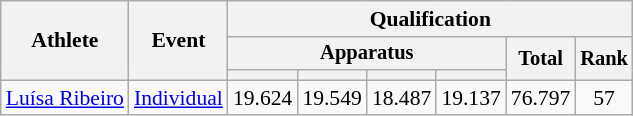<table class="wikitable" style="font-size:90%">
<tr>
<th rowspan=3>Athlete</th>
<th rowspan=3>Event</th>
<th colspan=6>Qualification</th>
</tr>
<tr style="font-size:95%">
<th colspan=4>Apparatus</th>
<th rowspan=2>Total</th>
<th rowspan=2>Rank</th>
</tr>
<tr style="font-size:95%">
<th></th>
<th></th>
<th></th>
<th></th>
</tr>
<tr align=center>
<td align=left><a href='#'>Luísa Ribeiro</a></td>
<td align=left><a href='#'>Individual</a></td>
<td>19.624</td>
<td>19.549</td>
<td>18.487</td>
<td>19.137</td>
<td>76.797</td>
<td>57</td>
</tr>
</table>
